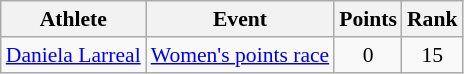<table class=wikitable style="font-size:90%">
<tr>
<th>Athlete</th>
<th>Event</th>
<th>Points</th>
<th>Rank</th>
</tr>
<tr align=center>
<td align=left><a href='#'>Daniela Larreal</a></td>
<td align=left><a href='#'>Women's points race</a></td>
<td>0</td>
<td>15</td>
</tr>
</table>
